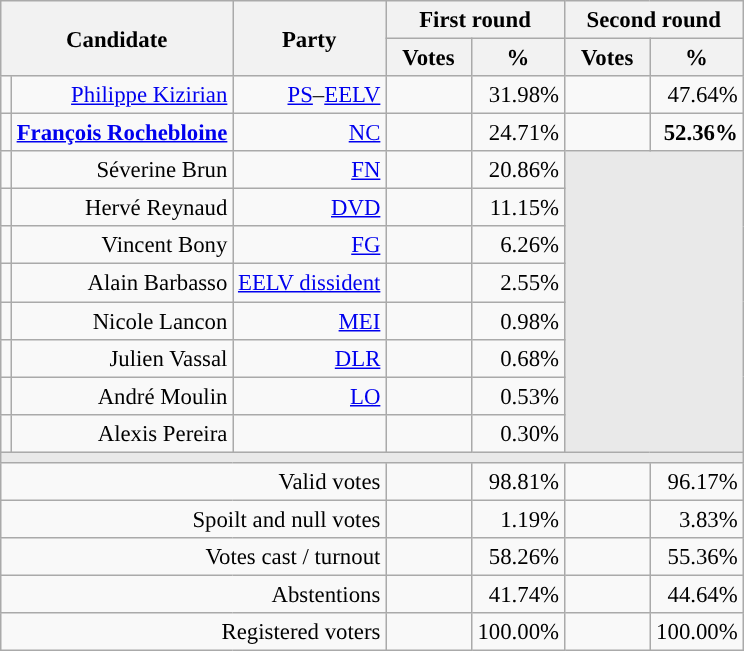<table class="wikitable" style="text-align:right;font-size:95%;">
<tr>
<th rowspan=2 colspan=2>Candidate</th>
<th rowspan=2 colspan=1>Party</th>
<th colspan=2>First round</th>
<th colspan=2>Second round</th>
</tr>
<tr>
<th style="width:50px;">Votes</th>
<th style="width:55px;">%</th>
<th style="width:50px;">Votes</th>
<th style="width:55px;">%</th>
</tr>
<tr>
<td style="color:inherit;background-color:"></td>
<td><a href='#'>Philippe Kizirian</a></td>
<td><a href='#'>PS</a>–<a href='#'>EELV</a></td>
<td></td>
<td>31.98%</td>
<td></td>
<td>47.64%</td>
</tr>
<tr>
<td style="color:inherit;background-color:"></td>
<td><strong><a href='#'>François Rochebloine</a></strong></td>
<td><a href='#'>NC</a></td>
<td></td>
<td>24.71%</td>
<td><strong></strong></td>
<td><strong>52.36%</strong></td>
</tr>
<tr>
<td style="color:inherit;background-color:"></td>
<td>Séverine Brun</td>
<td><a href='#'>FN</a></td>
<td></td>
<td>20.86%</td>
<td colspan=7 rowspan=8 style="background-color:#E9E9E9;"></td>
</tr>
<tr>
<td style="color:inherit;background-color:"></td>
<td>Hervé Reynaud</td>
<td><a href='#'>DVD</a></td>
<td></td>
<td>11.15%</td>
</tr>
<tr>
<td style="color:inherit;background-color:"></td>
<td>Vincent Bony</td>
<td><a href='#'>FG</a></td>
<td></td>
<td>6.26%</td>
</tr>
<tr>
<td style="color:inherit;background-color:"></td>
<td>Alain Barbasso</td>
<td><a href='#'>EELV dissident</a></td>
<td></td>
<td>2.55%</td>
</tr>
<tr>
<td style="color:inherit;background-color:"></td>
<td>Nicole Lancon</td>
<td><a href='#'>MEI</a></td>
<td></td>
<td>0.98%</td>
</tr>
<tr>
<td style="color:inherit;background-color:"></td>
<td>Julien Vassal</td>
<td><a href='#'>DLR</a></td>
<td></td>
<td>0.68%</td>
</tr>
<tr>
<td style="color:inherit;background-color:"></td>
<td>André Moulin</td>
<td><a href='#'>LO</a></td>
<td></td>
<td>0.53%</td>
</tr>
<tr>
<td style="background-color:;"></td>
<td>Alexis Pereira</td>
<td></td>
<td></td>
<td>0.30%</td>
</tr>
<tr>
<td colspan=7 style="background-color:#E9E9E9;"></td>
</tr>
<tr>
<td colspan=3>Valid votes</td>
<td></td>
<td>98.81%</td>
<td></td>
<td>96.17%</td>
</tr>
<tr>
<td colspan=3>Spoilt and null votes</td>
<td></td>
<td>1.19%</td>
<td></td>
<td>3.83%</td>
</tr>
<tr>
<td colspan=3>Votes cast / turnout</td>
<td></td>
<td>58.26%</td>
<td></td>
<td>55.36%</td>
</tr>
<tr>
<td colspan=3>Abstentions</td>
<td></td>
<td>41.74%</td>
<td></td>
<td>44.64%</td>
</tr>
<tr>
<td colspan=3>Registered voters</td>
<td></td>
<td>100.00%</td>
<td></td>
<td>100.00%</td>
</tr>
</table>
